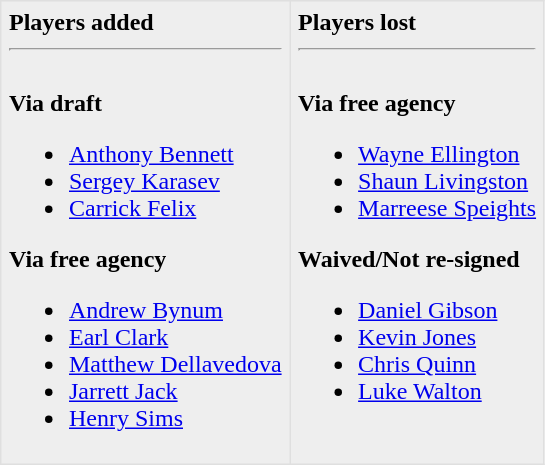<table border=1 style="border-collapse:collapse; background-color:#eeeeee" bordercolor="#DFDFDF" cellpadding="5">
<tr>
<td valign="top"><strong>Players added</strong> <hr><br><strong>Via draft</strong><ul><li><a href='#'>Anthony Bennett</a></li><li><a href='#'>Sergey Karasev</a></li><li><a href='#'>Carrick Felix</a></li></ul><strong>Via free agency</strong><ul><li><a href='#'>Andrew Bynum</a></li><li><a href='#'>Earl Clark</a></li><li><a href='#'>Matthew Dellavedova</a></li><li><a href='#'>Jarrett Jack</a></li><li><a href='#'>Henry Sims</a></li></ul></td>
<td valign="top"><strong>Players lost</strong> <hr><br><strong>Via free agency</strong><ul><li><a href='#'>Wayne Ellington</a></li><li><a href='#'>Shaun Livingston</a></li><li><a href='#'>Marreese Speights</a></li></ul><strong>Waived/Not re-signed</strong><ul><li><a href='#'>Daniel Gibson</a></li><li><a href='#'>Kevin Jones</a></li><li><a href='#'>Chris Quinn</a></li><li><a href='#'>Luke Walton</a></li></ul></td>
</tr>
</table>
